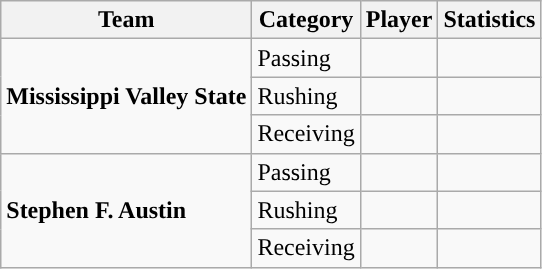<table class="wikitable" style="float: left;">
<tr>
<th>Team</th>
<th>Category</th>
<th>Player</th>
<th>Statistics</th>
</tr>
<tr>
<td rowspan=3><strong>Mississippi Valley State</strong></td>
<td>Passing</td>
<td> </td>
<td> </td>
</tr>
<tr>
<td>Rushing</td>
<td> </td>
<td> </td>
</tr>
<tr>
<td>Receiving</td>
<td> </td>
<td> </td>
</tr>
<tr>
<td rowspan=3><strong>Stephen F. Austin</strong></td>
<td>Passing</td>
<td> </td>
<td> </td>
</tr>
<tr>
<td>Rushing</td>
<td> </td>
<td> </td>
</tr>
<tr>
<td>Receiving</td>
<td> </td>
<td> </td>
</tr>
</table>
